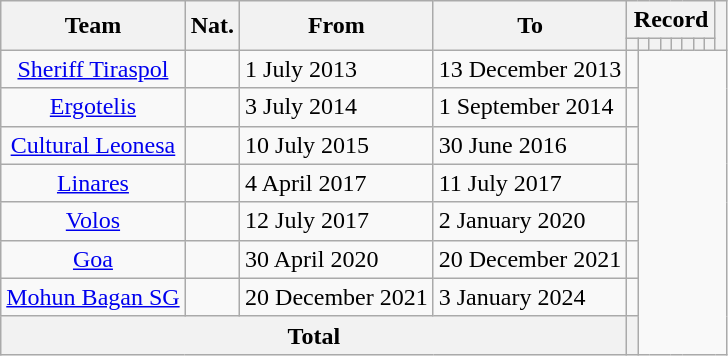<table class="wikitable" style="text-align:center">
<tr>
<th rowspan="2">Team</th>
<th rowspan="2">Nat.</th>
<th rowspan="2">From</th>
<th rowspan="2">To</th>
<th colspan="8">Record</th>
<th rowspan="2"></th>
</tr>
<tr>
<th></th>
<th></th>
<th></th>
<th></th>
<th></th>
<th></th>
<th></th>
<th></th>
</tr>
<tr>
<td><a href='#'>Sheriff Tiraspol</a></td>
<td></td>
<td align="left">1 July 2013</td>
<td align=left>13 December 2013<br></td>
<td></td>
</tr>
<tr>
<td><a href='#'>Ergotelis</a></td>
<td></td>
<td align="left">3 July 2014</td>
<td align=left>1 September 2014<br></td>
<td></td>
</tr>
<tr>
<td><a href='#'>Cultural Leonesa</a></td>
<td></td>
<td align="left">10 July 2015</td>
<td align=left>30 June 2016<br></td>
<td></td>
</tr>
<tr>
<td><a href='#'>Linares</a></td>
<td></td>
<td align="left">4 April 2017</td>
<td align=left>11 July 2017<br></td>
<td></td>
</tr>
<tr>
<td><a href='#'>Volos</a></td>
<td></td>
<td align="left">12 July 2017</td>
<td align=left>2 January 2020<br></td>
<td></td>
</tr>
<tr>
<td><a href='#'>Goa</a></td>
<td></td>
<td align="left">30 April 2020</td>
<td align=left>20 December 2021<br></td>
<td></td>
</tr>
<tr>
<td><a href='#'>Mohun Bagan SG</a></td>
<td></td>
<td align="left">20 December 2021</td>
<td align=left>3 January 2024<br></td>
<td></td>
</tr>
<tr>
<th colspan="4">Total<br></th>
<th></th>
</tr>
</table>
